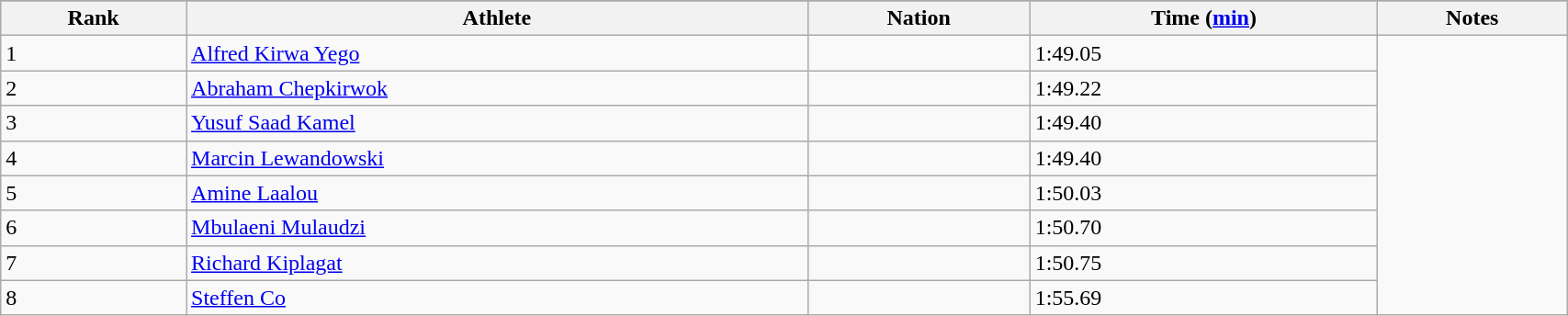<table class="wikitable" width=90%>
<tr>
</tr>
<tr>
<th>Rank</th>
<th>Athlete</th>
<th>Nation</th>
<th>Time (<a href='#'>min</a>)</th>
<th>Notes</th>
</tr>
<tr>
<td>1</td>
<td><a href='#'>Alfred Kirwa Yego</a></td>
<td></td>
<td>1:49.05</td>
</tr>
<tr>
<td>2</td>
<td><a href='#'>Abraham Chepkirwok</a></td>
<td></td>
<td>1:49.22</td>
</tr>
<tr>
<td>3</td>
<td><a href='#'>Yusuf Saad Kamel</a></td>
<td></td>
<td>1:49.40</td>
</tr>
<tr>
<td>4</td>
<td><a href='#'>Marcin Lewandowski</a></td>
<td></td>
<td>1:49.40</td>
</tr>
<tr>
<td>5</td>
<td><a href='#'>Amine Laalou</a></td>
<td></td>
<td>1:50.03</td>
</tr>
<tr>
<td>6</td>
<td><a href='#'>Mbulaeni Mulaudzi</a></td>
<td></td>
<td>1:50.70</td>
</tr>
<tr>
<td>7</td>
<td><a href='#'>Richard Kiplagat</a></td>
<td></td>
<td>1:50.75</td>
</tr>
<tr>
<td>8</td>
<td><a href='#'>Steffen Co</a></td>
<td></td>
<td>1:55.69</td>
</tr>
</table>
